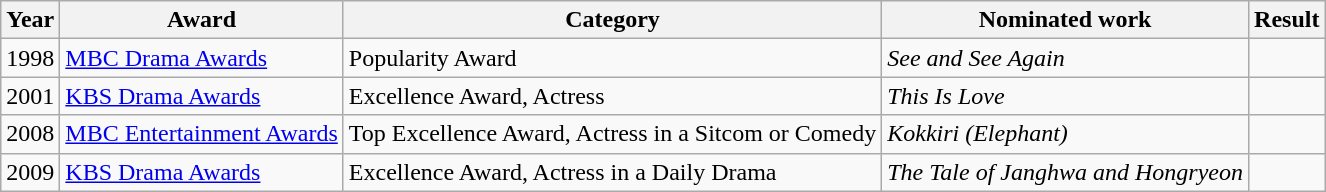<table class="wikitable">
<tr>
<th>Year</th>
<th>Award</th>
<th>Category</th>
<th>Nominated work</th>
<th>Result</th>
</tr>
<tr>
<td>1998</td>
<td><a href='#'>MBC Drama Awards</a></td>
<td>Popularity Award</td>
<td><em>See and See Again</em></td>
<td></td>
</tr>
<tr>
<td>2001</td>
<td><a href='#'>KBS Drama Awards</a></td>
<td>Excellence Award, Actress</td>
<td><em>This Is Love</em></td>
<td></td>
</tr>
<tr>
<td>2008</td>
<td><a href='#'>MBC Entertainment Awards</a></td>
<td>Top Excellence Award, Actress in a Sitcom or Comedy</td>
<td><em>Kokkiri (Elephant)</em></td>
<td></td>
</tr>
<tr>
<td>2009</td>
<td><a href='#'>KBS Drama Awards</a></td>
<td>Excellence Award, Actress in a Daily Drama</td>
<td><em>The Tale of Janghwa and Hongryeon</em></td>
<td></td>
</tr>
</table>
